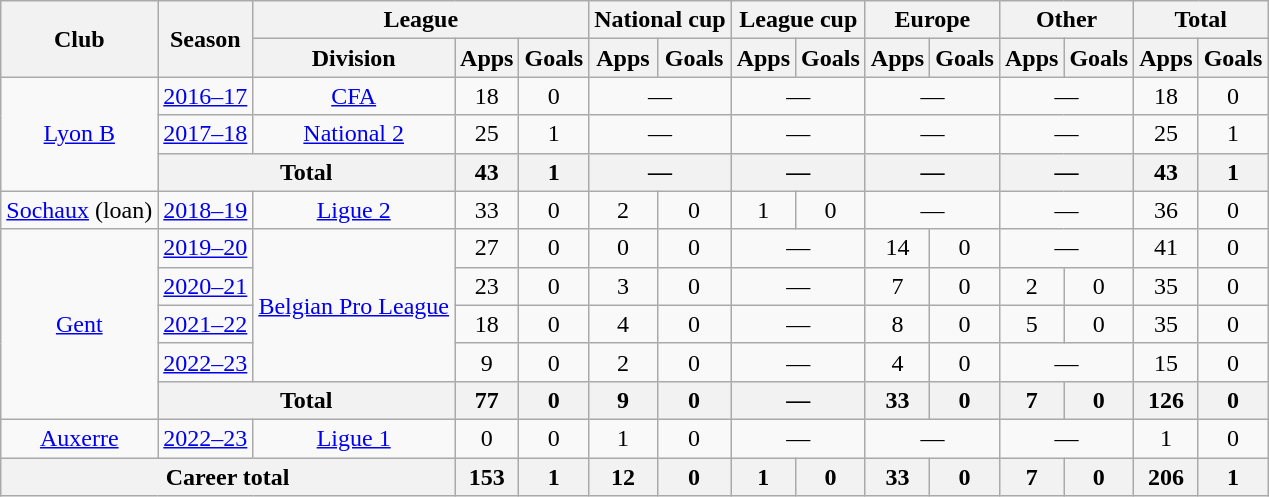<table class="wikitable" style="text-align:center">
<tr>
<th rowspan="2">Club</th>
<th rowspan="2">Season</th>
<th colspan="3">League</th>
<th colspan="2">National cup</th>
<th colspan="2">League cup</th>
<th colspan="2">Europe</th>
<th colspan="2">Other</th>
<th colspan="2">Total</th>
</tr>
<tr>
<th>Division</th>
<th>Apps</th>
<th>Goals</th>
<th>Apps</th>
<th>Goals</th>
<th>Apps</th>
<th>Goals</th>
<th>Apps</th>
<th>Goals</th>
<th>Apps</th>
<th>Goals</th>
<th>Apps</th>
<th>Goals</th>
</tr>
<tr>
<td rowspan="3"><a href='#'>Lyon B</a></td>
<td><a href='#'>2016–17</a></td>
<td><a href='#'>CFA</a></td>
<td>18</td>
<td>0</td>
<td colspan="2">—</td>
<td colspan="2">—</td>
<td colspan="2">—</td>
<td colspan="2">—</td>
<td>18</td>
<td>0</td>
</tr>
<tr>
<td><a href='#'>2017–18</a></td>
<td><a href='#'>National 2</a></td>
<td>25</td>
<td>1</td>
<td colspan="2">—</td>
<td colspan="2">—</td>
<td colspan="2">—</td>
<td colspan="2">—</td>
<td>25</td>
<td>1</td>
</tr>
<tr>
<th colspan="2">Total</th>
<th>43</th>
<th>1</th>
<th colspan="2">—</th>
<th colspan="2">—</th>
<th colspan="2">—</th>
<th colspan="2">—</th>
<th>43</th>
<th>1</th>
</tr>
<tr>
<td><a href='#'>Sochaux</a> (loan)</td>
<td><a href='#'>2018–19</a></td>
<td><a href='#'>Ligue 2</a></td>
<td>33</td>
<td>0</td>
<td>2</td>
<td>0</td>
<td>1</td>
<td>0</td>
<td colspan="2">—</td>
<td colspan="2">—</td>
<td>36</td>
<td>0</td>
</tr>
<tr>
<td rowspan="5"><a href='#'>Gent</a></td>
<td><a href='#'>2019–20</a></td>
<td rowspan="4"><a href='#'>Belgian Pro League</a></td>
<td>27</td>
<td>0</td>
<td>0</td>
<td>0</td>
<td colspan="2">—</td>
<td>14</td>
<td>0</td>
<td colspan="2">—</td>
<td>41</td>
<td>0</td>
</tr>
<tr>
<td><a href='#'>2020–21</a></td>
<td>23</td>
<td>0</td>
<td>3</td>
<td>0</td>
<td colspan="2">—</td>
<td>7</td>
<td>0</td>
<td>2</td>
<td>0</td>
<td>35</td>
<td>0</td>
</tr>
<tr>
<td><a href='#'>2021–22</a></td>
<td>18</td>
<td>0</td>
<td>4</td>
<td>0</td>
<td colspan="2">—</td>
<td>8</td>
<td>0</td>
<td>5</td>
<td>0</td>
<td>35</td>
<td>0</td>
</tr>
<tr>
<td><a href='#'>2022–23</a></td>
<td>9</td>
<td>0</td>
<td>2</td>
<td>0</td>
<td colspan="2">—</td>
<td>4</td>
<td>0</td>
<td colspan="2">—</td>
<td>15</td>
<td>0</td>
</tr>
<tr>
<th colspan="2">Total</th>
<th>77</th>
<th>0</th>
<th>9</th>
<th>0</th>
<th colspan="2">—</th>
<th>33</th>
<th>0</th>
<th>7</th>
<th>0</th>
<th>126</th>
<th>0</th>
</tr>
<tr>
<td><a href='#'>Auxerre</a></td>
<td><a href='#'>2022–23</a></td>
<td><a href='#'>Ligue 1</a></td>
<td>0</td>
<td>0</td>
<td>1</td>
<td>0</td>
<td colspan="2">—</td>
<td colspan="2">—</td>
<td colspan="2">—</td>
<td>1</td>
<td>0</td>
</tr>
<tr>
<th colspan="3">Career total</th>
<th>153</th>
<th>1</th>
<th>12</th>
<th>0</th>
<th>1</th>
<th>0</th>
<th>33</th>
<th>0</th>
<th>7</th>
<th>0</th>
<th>206</th>
<th>1</th>
</tr>
</table>
